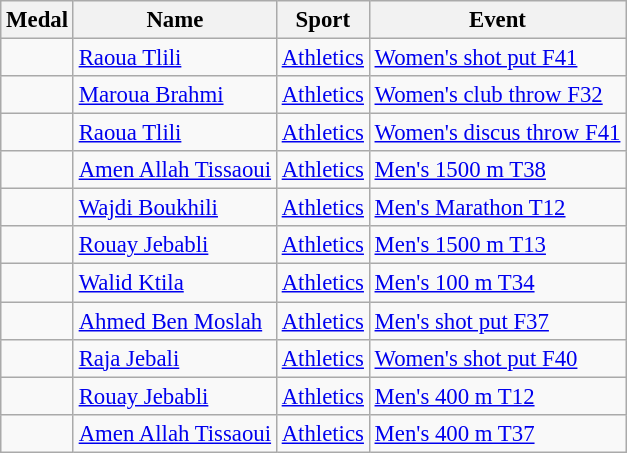<table class="wikitable sortable" style="font-size: 95%;">
<tr>
<th>Medal</th>
<th>Name</th>
<th>Sport</th>
<th>Event</th>
</tr>
<tr>
<td></td>
<td><a href='#'>Raoua Tlili</a></td>
<td><a href='#'>Athletics</a></td>
<td><a href='#'>Women's shot put F41</a></td>
</tr>
<tr>
<td></td>
<td><a href='#'>Maroua Brahmi</a></td>
<td><a href='#'>Athletics</a></td>
<td><a href='#'>Women's club throw F32</a></td>
</tr>
<tr>
<td></td>
<td><a href='#'>Raoua Tlili</a></td>
<td><a href='#'>Athletics</a></td>
<td><a href='#'>Women's discus throw F41</a></td>
</tr>
<tr>
<td></td>
<td><a href='#'>Amen Allah Tissaoui</a></td>
<td><a href='#'>Athletics</a></td>
<td><a href='#'>Men's 1500 m T38</a></td>
</tr>
<tr>
<td></td>
<td><a href='#'>Wajdi Boukhili</a></td>
<td><a href='#'>Athletics</a></td>
<td><a href='#'>Men's Marathon T12</a></td>
</tr>
<tr>
<td></td>
<td><a href='#'>Rouay Jebabli</a></td>
<td><a href='#'>Athletics</a></td>
<td><a href='#'>Men's 1500 m T13</a></td>
</tr>
<tr>
<td></td>
<td><a href='#'>Walid Ktila</a></td>
<td><a href='#'>Athletics</a></td>
<td><a href='#'>Men's 100 m T34</a></td>
</tr>
<tr>
<td></td>
<td><a href='#'>Ahmed Ben Moslah</a></td>
<td><a href='#'>Athletics</a></td>
<td><a href='#'>Men's shot put F37</a></td>
</tr>
<tr>
<td></td>
<td><a href='#'>Raja Jebali</a></td>
<td><a href='#'>Athletics</a></td>
<td><a href='#'>Women's shot put F40</a></td>
</tr>
<tr>
<td></td>
<td><a href='#'>Rouay Jebabli</a></td>
<td><a href='#'>Athletics</a></td>
<td><a href='#'>Men's 400 m T12</a></td>
</tr>
<tr>
<td></td>
<td><a href='#'>Amen Allah Tissaoui</a></td>
<td><a href='#'>Athletics</a></td>
<td><a href='#'>Men's 400 m T37</a></td>
</tr>
</table>
